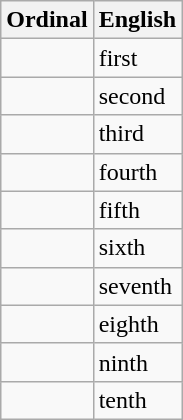<table class="wikitable">
<tr>
<th>Ordinal</th>
<th>English</th>
</tr>
<tr>
<td></td>
<td>first</td>
</tr>
<tr>
<td></td>
<td>second</td>
</tr>
<tr>
<td></td>
<td>third</td>
</tr>
<tr>
<td></td>
<td>fourth</td>
</tr>
<tr>
<td></td>
<td>fifth</td>
</tr>
<tr>
<td></td>
<td>sixth</td>
</tr>
<tr>
<td></td>
<td>seventh</td>
</tr>
<tr>
<td></td>
<td>eighth</td>
</tr>
<tr>
<td></td>
<td>ninth</td>
</tr>
<tr>
<td></td>
<td>tenth</td>
</tr>
</table>
